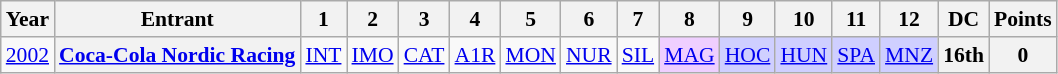<table class="wikitable" style="text-align:center; font-size:90%">
<tr>
<th>Year</th>
<th>Entrant</th>
<th>1</th>
<th>2</th>
<th>3</th>
<th>4</th>
<th>5</th>
<th>6</th>
<th>7</th>
<th>8</th>
<th>9</th>
<th>10</th>
<th>11</th>
<th>12</th>
<th>DC</th>
<th>Points</th>
</tr>
<tr>
<td><a href='#'>2002</a></td>
<th><a href='#'>Coca-Cola Nordic Racing</a></th>
<td><a href='#'>INT</a></td>
<td><a href='#'>IMO</a></td>
<td><a href='#'>CAT</a></td>
<td><a href='#'>A1R</a></td>
<td><a href='#'>MON</a></td>
<td><a href='#'>NUR</a></td>
<td><a href='#'>SIL</a></td>
<td style="background:#EFCFFF;"><a href='#'>MAG</a><br></td>
<td style="background:#CFCFFF;"><a href='#'>HOC</a><br></td>
<td style="background:#CFCFFF;"><a href='#'>HUN</a><br></td>
<td style="background:#CFCFFF;"><a href='#'>SPA</a><br></td>
<td style="background:#CFCFFF;"><a href='#'>MNZ</a><br></td>
<th>16th</th>
<th>0</th>
</tr>
</table>
